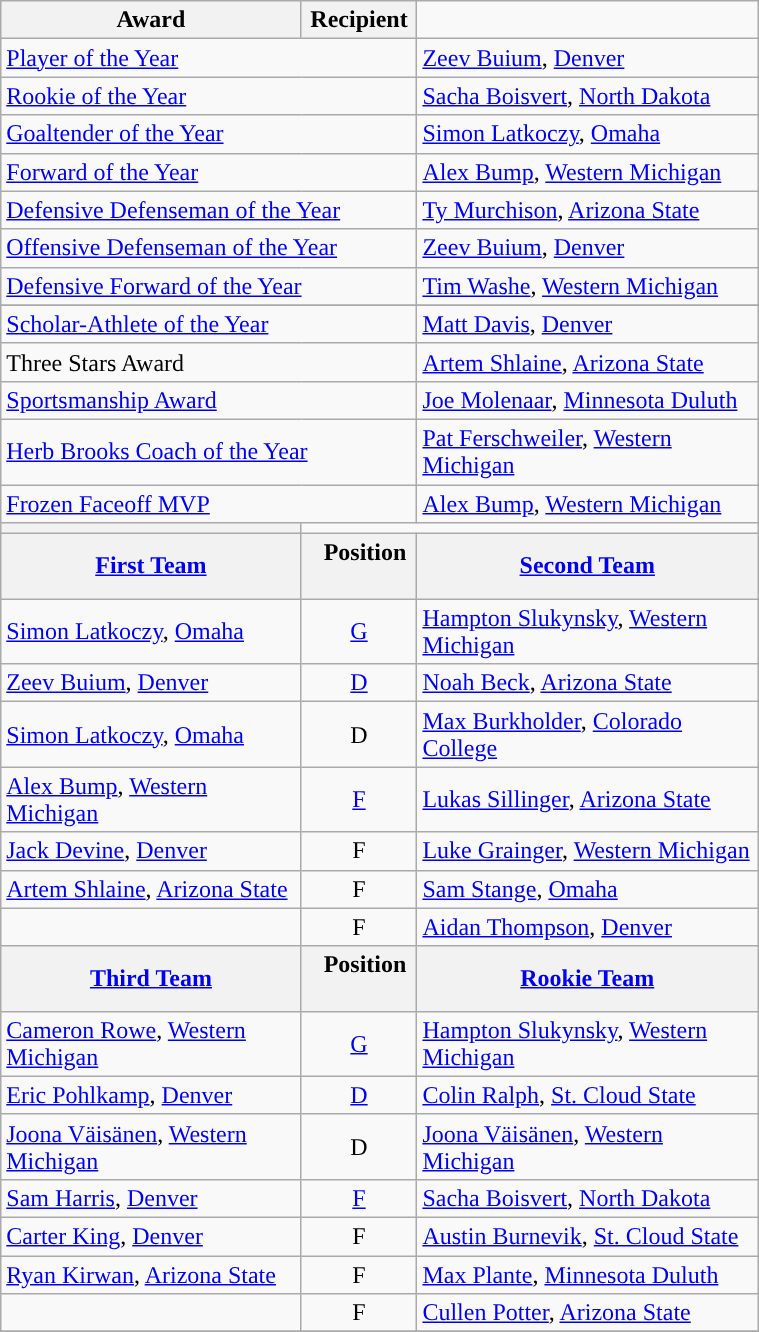<table class="wikitable" width=40%>
<tr>
<th>Award</th>
<th>Recipient</th>
</tr>
<tr>
<td colspan=2><a href='#'>Player of the Year</a></td>
<td><a href='#'>Zeev Buium</a>, <a href='#'>Denver</a></td>
</tr>
<tr>
<td colspan=2><a href='#'>Rookie of the Year</a></td>
<td><a href='#'>Sacha Boisvert</a>, <a href='#'>North Dakota</a></td>
</tr>
<tr>
<td colspan=2><a href='#'>Goaltender of the Year</a></td>
<td><a href='#'>Simon Latkoczy</a>, <a href='#'>Omaha</a></td>
</tr>
<tr>
<td colspan=2><a href='#'>Forward of the Year</a></td>
<td><a href='#'>Alex Bump</a>, <a href='#'>Western Michigan</a></td>
</tr>
<tr>
<td colspan=2><a href='#'>Defensive Defenseman of the Year</a></td>
<td><a href='#'>Ty Murchison</a>, <a href='#'>Arizona State</a></td>
</tr>
<tr>
<td colspan=2><a href='#'>Offensive Defenseman of the Year</a></td>
<td><a href='#'>Zeev Buium</a>, <a href='#'>Denver</a></td>
</tr>
<tr>
<td colspan=2><a href='#'>Defensive Forward of the Year</a></td>
<td><a href='#'>Tim Washe</a>, <a href='#'>Western Michigan</a></td>
</tr>
<tr>
</tr>
<tr>
<td colspan=2><a href='#'>Scholar-Athlete of the Year</a></td>
<td><a href='#'>Matt Davis</a>, <a href='#'>Denver</a></td>
</tr>
<tr>
<td colspan=2>Three Stars Award</td>
<td><a href='#'>Artem Shlaine</a>, <a href='#'>Arizona State</a></td>
</tr>
<tr>
<td colspan=2><a href='#'>Sportsmanship Award</a></td>
<td><a href='#'>Joe Molenaar</a>, <a href='#'>Minnesota Duluth</a></td>
</tr>
<tr>
<td colspan=2><a href='#'>Herb Brooks Coach of the Year</a></td>
<td><a href='#'>Pat Ferschweiler</a>, <a href='#'>Western Michigan</a></td>
</tr>
<tr>
<td colspan=2><a href='#'>Frozen Faceoff MVP</a></td>
<td><a href='#'>Alex Bump</a>, <a href='#'>Western Michigan</a></td>
</tr>
<tr>
<th><a href='#'></a></th>
</tr>
<tr>
<th><a href='#'>First Team</a></th>
<th>  Position  </th>
<th><a href='#'>Second Team</a></th>
</tr>
<tr>
<td><a href='#'>Simon Latkoczy</a>, <a href='#'>Omaha</a></td>
<td align=center><a href='#'>G</a></td>
<td><a href='#'>Hampton Slukynsky</a>, <a href='#'>Western Michigan</a></td>
</tr>
<tr>
<td><a href='#'>Zeev Buium</a>, <a href='#'>Denver</a></td>
<td align=center><a href='#'>D</a></td>
<td><a href='#'>Noah Beck</a>, <a href='#'>Arizona State</a></td>
</tr>
<tr>
<td><a href='#'>Simon Latkoczy</a>, <a href='#'>Omaha</a></td>
<td align=center>D</td>
<td><a href='#'>Max Burkholder</a>, <a href='#'>Colorado College</a></td>
</tr>
<tr>
<td><a href='#'>Alex Bump</a>, <a href='#'>Western Michigan</a></td>
<td align=center><a href='#'>F</a></td>
<td><a href='#'>Lukas Sillinger</a>, <a href='#'>Arizona State</a></td>
</tr>
<tr>
<td><a href='#'>Jack Devine</a>, <a href='#'>Denver</a></td>
<td align=center>F</td>
<td><a href='#'>Luke Grainger</a>, <a href='#'>Western Michigan</a></td>
</tr>
<tr>
<td><a href='#'>Artem Shlaine</a>, <a href='#'>Arizona State</a></td>
<td align=center>F</td>
<td><a href='#'>Sam Stange</a>, <a href='#'>Omaha</a></td>
</tr>
<tr>
<td></td>
<td align=center>F</td>
<td><a href='#'>Aidan Thompson</a>, <a href='#'>Denver</a></td>
</tr>
<tr>
<th><a href='#'>Third Team</a></th>
<th>  Position  </th>
<th><a href='#'>Rookie Team</a></th>
</tr>
<tr>
<td><a href='#'>Cameron Rowe</a>, <a href='#'>Western Michigan</a></td>
<td align=center><a href='#'>G</a></td>
<td><a href='#'>Hampton Slukynsky</a>, <a href='#'>Western Michigan</a></td>
</tr>
<tr>
<td><a href='#'>Eric Pohlkamp</a>, <a href='#'>Denver</a></td>
<td align=center><a href='#'>D</a></td>
<td><a href='#'>Colin Ralph</a>, <a href='#'>St. Cloud State</a></td>
</tr>
<tr>
<td><a href='#'>Joona Väisänen</a>, <a href='#'>Western Michigan</a></td>
<td align=center>D</td>
<td><a href='#'>Joona Väisänen</a>, <a href='#'>Western Michigan</a></td>
</tr>
<tr>
<td><a href='#'>Sam Harris</a>, <a href='#'>Denver</a></td>
<td align=center><a href='#'>F</a></td>
<td><a href='#'>Sacha Boisvert</a>, <a href='#'>North Dakota</a></td>
</tr>
<tr>
<td><a href='#'>Carter King</a>, <a href='#'>Denver</a></td>
<td align=center>F</td>
<td><a href='#'>Austin Burnevik</a>, <a href='#'>St. Cloud State</a></td>
</tr>
<tr>
<td><a href='#'>Ryan Kirwan</a>, <a href='#'>Arizona State</a></td>
<td align=center>F</td>
<td><a href='#'>Max Plante</a>, <a href='#'>Minnesota Duluth</a></td>
</tr>
<tr>
<td></td>
<td align=center>F</td>
<td><a href='#'>Cullen Potter</a>, <a href='#'>Arizona State</a></td>
</tr>
<tr>
</tr>
</table>
